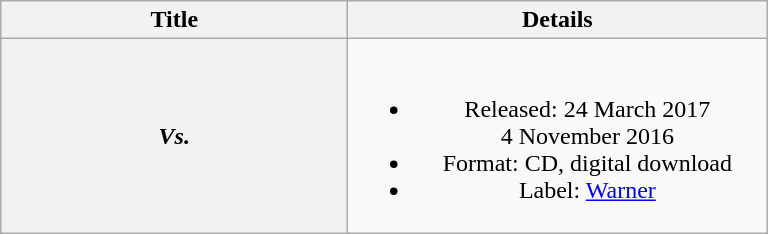<table class="wikitable plainrowheaders" style="text-align:center;">
<tr>
<th scope="col" style="width:14em;">Title</th>
<th scope="col" style="width:17em;">Details</th>
</tr>
<tr>
<th scope="row"><em>Vs.</em></th>
<td><br><ul><li>Released: 24 March 2017<br>4 November 2016 </li><li>Format: CD, digital download</li><li>Label: <a href='#'>Warner</a></li></ul></td>
</tr>
</table>
